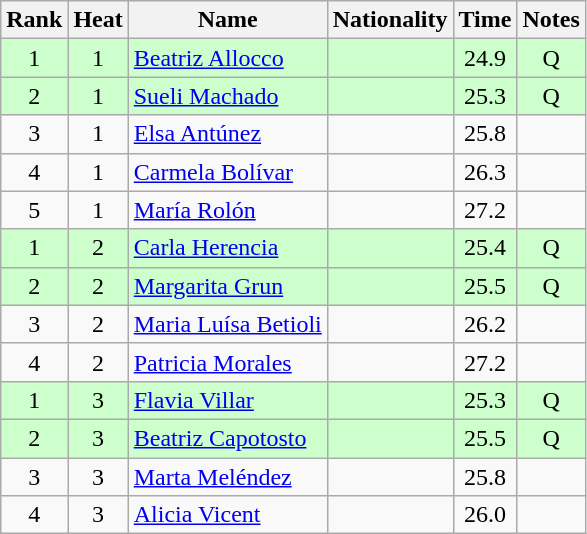<table class="wikitable sortable" style="text-align:center">
<tr>
<th>Rank</th>
<th>Heat</th>
<th>Name</th>
<th>Nationality</th>
<th>Time</th>
<th>Notes</th>
</tr>
<tr bgcolor=ccffcc>
<td>1</td>
<td>1</td>
<td align=left><a href='#'>Beatriz Allocco</a></td>
<td align=left></td>
<td>24.9</td>
<td>Q</td>
</tr>
<tr bgcolor=ccffcc>
<td>2</td>
<td>1</td>
<td align=left><a href='#'>Sueli Machado</a></td>
<td align=left></td>
<td>25.3</td>
<td>Q</td>
</tr>
<tr>
<td>3</td>
<td>1</td>
<td align=left><a href='#'>Elsa Antúnez</a></td>
<td align=left></td>
<td>25.8</td>
<td></td>
</tr>
<tr>
<td>4</td>
<td>1</td>
<td align=left><a href='#'>Carmela Bolívar</a></td>
<td align=left></td>
<td>26.3</td>
<td></td>
</tr>
<tr>
<td>5</td>
<td>1</td>
<td align=left><a href='#'>María Rolón</a></td>
<td align=left></td>
<td>27.2</td>
<td></td>
</tr>
<tr bgcolor=ccffcc>
<td>1</td>
<td>2</td>
<td align=left><a href='#'>Carla Herencia</a></td>
<td align=left></td>
<td>25.4</td>
<td>Q</td>
</tr>
<tr bgcolor=ccffcc>
<td>2</td>
<td>2</td>
<td align=left><a href='#'>Margarita Grun</a></td>
<td align=left></td>
<td>25.5</td>
<td>Q</td>
</tr>
<tr>
<td>3</td>
<td>2</td>
<td align=left><a href='#'>Maria Luísa Betioli</a></td>
<td align=left></td>
<td>26.2</td>
<td></td>
</tr>
<tr>
<td>4</td>
<td>2</td>
<td align=left><a href='#'>Patricia Morales</a></td>
<td align=left></td>
<td>27.2</td>
<td></td>
</tr>
<tr bgcolor=ccffcc>
<td>1</td>
<td>3</td>
<td align=left><a href='#'>Flavia Villar</a></td>
<td align=left></td>
<td>25.3</td>
<td>Q</td>
</tr>
<tr bgcolor=ccffcc>
<td>2</td>
<td>3</td>
<td align=left><a href='#'>Beatriz Capotosto</a></td>
<td align=left></td>
<td>25.5</td>
<td>Q</td>
</tr>
<tr>
<td>3</td>
<td>3</td>
<td align=left><a href='#'>Marta Meléndez</a></td>
<td align=left></td>
<td>25.8</td>
<td></td>
</tr>
<tr>
<td>4</td>
<td>3</td>
<td align=left><a href='#'>Alicia Vicent</a></td>
<td align=left></td>
<td>26.0</td>
<td></td>
</tr>
</table>
